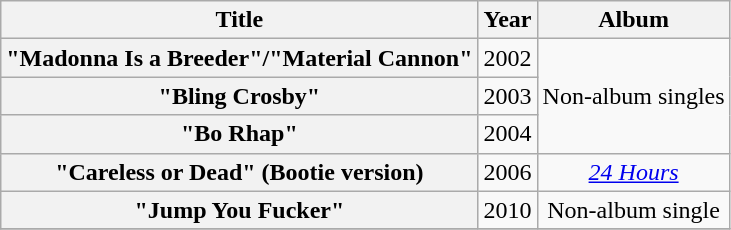<table class="wikitable plainrowheaders" style="text-align:center;" border="1">
<tr>
<th scope="col">Title</th>
<th scope="col">Year</th>
<th scope="col">Album</th>
</tr>
<tr>
<th scope="row">"Madonna Is a Breeder"/"Material Cannon"</th>
<td>2002</td>
<td rowspan="3">Non-album singles</td>
</tr>
<tr>
<th scope="row">"Bling Crosby"</th>
<td>2003</td>
</tr>
<tr>
<th scope="row">"Bo Rhap"</th>
<td>2004</td>
</tr>
<tr>
<th scope="row">"Careless or Dead" (Bootie version)</th>
<td>2006</td>
<td><em><a href='#'>24 Hours</a></em></td>
</tr>
<tr>
<th scope="row">"Jump You Fucker"</th>
<td>2010</td>
<td rowspan="1">Non-album single</td>
</tr>
<tr>
</tr>
</table>
